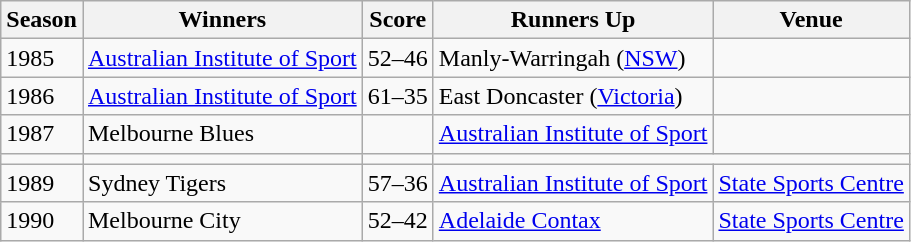<table class="wikitable collapsible">
<tr>
<th>Season</th>
<th>Winners</th>
<th>Score</th>
<th>Runners Up</th>
<th>Venue</th>
</tr>
<tr>
<td>1985 </td>
<td><a href='#'>Australian Institute of Sport</a></td>
<td>52–46</td>
<td>Manly-Warringah (<a href='#'>NSW</a>)</td>
<td></td>
</tr>
<tr>
<td>1986 </td>
<td><a href='#'>Australian Institute of Sport</a></td>
<td>61–35</td>
<td>East Doncaster (<a href='#'>Victoria</a>)</td>
<td></td>
</tr>
<tr>
<td>1987 </td>
<td>Melbourne Blues</td>
<td></td>
<td><a href='#'>Australian Institute of Sport</a></td>
<td></td>
</tr>
<tr>
<td></td>
<td></td>
<td></td>
</tr>
<tr>
<td>1989 </td>
<td>Sydney Tigers</td>
<td>57–36</td>
<td><a href='#'>Australian Institute of Sport</a></td>
<td><a href='#'>State Sports Centre</a></td>
</tr>
<tr>
<td>1990</td>
<td>Melbourne City</td>
<td>52–42</td>
<td><a href='#'>Adelaide Contax</a></td>
<td><a href='#'>State Sports Centre</a></td>
</tr>
</table>
